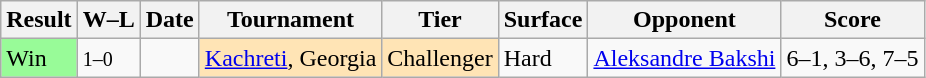<table class="wikitable">
<tr>
<th>Result</th>
<th class="unsortable">W–L</th>
<th>Date</th>
<th>Tournament</th>
<th>Tier</th>
<th>Surface</th>
<th>Opponent</th>
<th class="unsortable">Score</th>
</tr>
<tr>
<td bgcolor=98FB98>Win</td>
<td><small>1–0</small></td>
<td><a href='#'></a></td>
<td style="background:moccasin;"><a href='#'>Kachreti</a>, Georgia</td>
<td style="background:moccasin;">Challenger</td>
<td>Hard</td>
<td> <a href='#'>Aleksandre Bakshi</a></td>
<td>6–1, 3–6, 7–5</td>
</tr>
</table>
